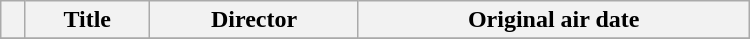<table class="wikitable plainrowheaders" style="width:500px">
<tr>
<th scope=col></th>
<th scope=col>Title</th>
<th scope=col>Director</th>
<th scope=col>Original air date</th>
</tr>
<tr>
</tr>
</table>
